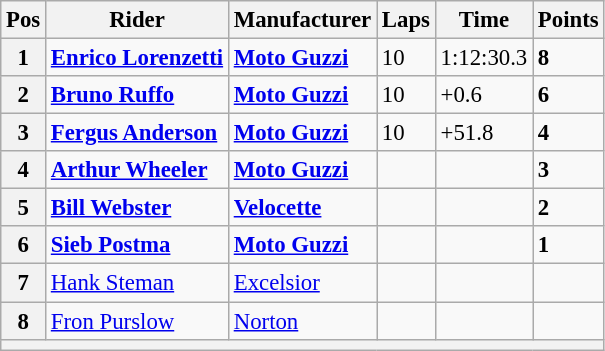<table class="wikitable" style="font-size: 95%;">
<tr>
<th>Pos</th>
<th>Rider</th>
<th>Manufacturer</th>
<th>Laps</th>
<th>Time</th>
<th>Points</th>
</tr>
<tr>
<th>1</th>
<td> <strong><a href='#'>Enrico Lorenzetti</a></strong></td>
<td><strong><a href='#'>Moto Guzzi</a></strong></td>
<td>10</td>
<td>1:12:30.3</td>
<td><strong>8</strong></td>
</tr>
<tr>
<th>2</th>
<td> <strong><a href='#'>Bruno Ruffo</a></strong></td>
<td><strong><a href='#'>Moto Guzzi</a></strong></td>
<td>10</td>
<td>+0.6</td>
<td><strong>6</strong></td>
</tr>
<tr>
<th>3</th>
<td> <strong><a href='#'>Fergus Anderson</a></strong></td>
<td><strong><a href='#'>Moto Guzzi</a></strong></td>
<td>10</td>
<td>+51.8</td>
<td><strong>4</strong></td>
</tr>
<tr>
<th>4</th>
<td> <strong><a href='#'>Arthur Wheeler</a></strong></td>
<td><strong><a href='#'>Moto Guzzi</a></strong></td>
<td></td>
<td></td>
<td><strong>3</strong></td>
</tr>
<tr>
<th>5</th>
<td> <strong><a href='#'>Bill Webster</a></strong></td>
<td><strong><a href='#'>Velocette</a></strong></td>
<td></td>
<td></td>
<td><strong>2</strong></td>
</tr>
<tr>
<th>6</th>
<td> <strong><a href='#'>Sieb Postma</a></strong></td>
<td><strong><a href='#'>Moto Guzzi</a></strong></td>
<td></td>
<td></td>
<td><strong>1</strong></td>
</tr>
<tr>
<th>7</th>
<td> <a href='#'>Hank Steman</a></td>
<td><a href='#'>Excelsior</a></td>
<td></td>
<td></td>
<td></td>
</tr>
<tr>
<th>8</th>
<td> <a href='#'>Fron Purslow</a></td>
<td><a href='#'>Norton</a></td>
<td></td>
<td></td>
<td></td>
</tr>
<tr>
<th colspan=6></th>
</tr>
</table>
